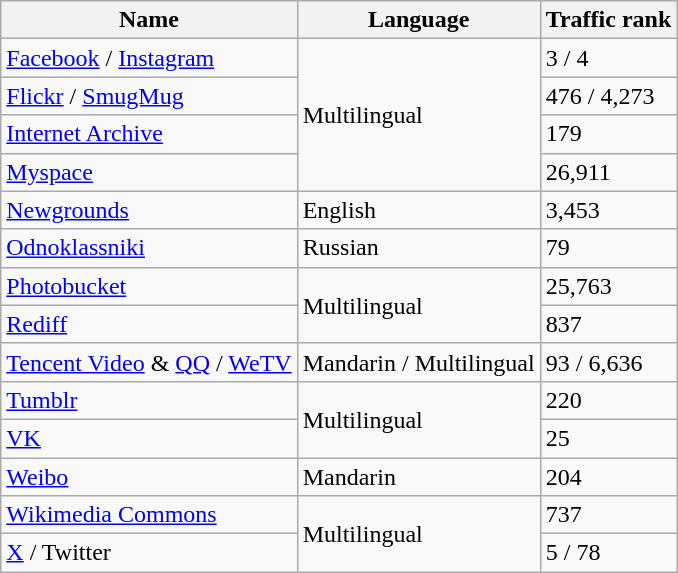<table class="wikitable sortable mw-collapsible">
<tr>
<th>Name</th>
<th>Language</th>
<th data-sort-type=number>Traffic rank</th>
</tr>
<tr>
<td><a href='#'>Facebook</a> / <a href='#'>Instagram</a></td>
<td rowspan="4">Multilingual</td>
<td>3 / 4</td>
</tr>
<tr>
<td><a href='#'>Flickr</a> / <a href='#'>SmugMug</a></td>
<td>476 / 4,273</td>
</tr>
<tr>
<td><a href='#'>Internet Archive</a></td>
<td>179</td>
</tr>
<tr>
<td><a href='#'>Myspace</a></td>
<td>26,911</td>
</tr>
<tr>
<td><a href='#'>Newgrounds</a></td>
<td>English</td>
<td>3,453</td>
</tr>
<tr>
<td><a href='#'>Odnoklassniki</a></td>
<td>Russian</td>
<td>79</td>
</tr>
<tr>
<td><a href='#'>Photobucket</a></td>
<td rowspan="2">Multilingual</td>
<td>25,763</td>
</tr>
<tr>
<td><a href='#'>Rediff</a></td>
<td>837</td>
</tr>
<tr>
<td><a href='#'>Tencent Video</a> & <a href='#'>QQ</a> / <a href='#'>WeTV</a></td>
<td>Mandarin / Multilingual</td>
<td>93 / 6,636</td>
</tr>
<tr>
<td><a href='#'>Tumblr</a></td>
<td rowspan="2">Multilingual</td>
<td>220</td>
</tr>
<tr>
<td><a href='#'>VK</a></td>
<td>25</td>
</tr>
<tr>
<td><a href='#'>Weibo</a></td>
<td>Mandarin</td>
<td>204</td>
</tr>
<tr>
<td><a href='#'>Wikimedia Commons</a></td>
<td rowspan="2">Multilingual</td>
<td>737</td>
</tr>
<tr>
<td><a href='#'>X</a> / Twitter</td>
<td>5 / 78</td>
</tr>
</table>
